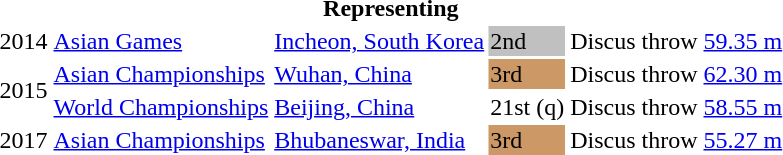<table>
<tr>
<th colspan="6">Representing </th>
</tr>
<tr>
<td>2014</td>
<td><a href='#'>Asian Games</a></td>
<td><a href='#'>Incheon, South Korea</a></td>
<td bgcolor=silver>2nd</td>
<td>Discus throw</td>
<td><a href='#'>59.35 m</a></td>
</tr>
<tr>
<td rowspan=2>2015</td>
<td><a href='#'>Asian Championships</a></td>
<td><a href='#'>Wuhan, China</a></td>
<td bgcolor=cc9966>3rd</td>
<td>Discus throw</td>
<td><a href='#'>62.30 m</a></td>
</tr>
<tr>
<td><a href='#'>World Championships</a></td>
<td><a href='#'>Beijing, China</a></td>
<td>21st (q)</td>
<td>Discus throw</td>
<td><a href='#'>58.55 m</a></td>
</tr>
<tr>
<td>2017</td>
<td><a href='#'>Asian Championships</a></td>
<td><a href='#'>Bhubaneswar, India</a></td>
<td bgcolor=cc9966>3rd</td>
<td>Discus throw</td>
<td><a href='#'>55.27 m</a></td>
</tr>
</table>
